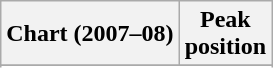<table class="wikitable sortable">
<tr>
<th>Chart (2007–08)</th>
<th style="text-align:center;">Peak<br>position</th>
</tr>
<tr>
</tr>
<tr>
</tr>
<tr>
</tr>
</table>
